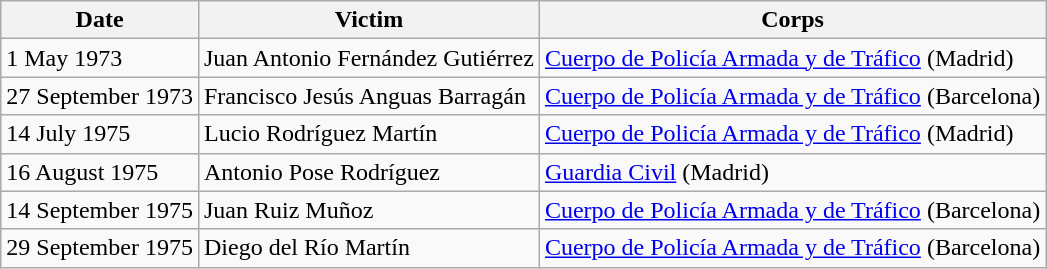<table class="wikitable">
<tr>
<th>Date</th>
<th>Victim</th>
<th>Corps</th>
</tr>
<tr valign=top>
<td>1 May 1973</td>
<td>Juan Antonio Fernández Gutiérrez</td>
<td><a href='#'>Cuerpo de Policía Armada y de Tráfico</a> (Madrid)</td>
</tr>
<tr valign=top>
<td>27 September 1973</td>
<td>Francisco Jesús Anguas Barragán</td>
<td><a href='#'>Cuerpo de Policía Armada y de Tráfico</a> (Barcelona)</td>
</tr>
<tr valign=top>
<td>14 July 1975</td>
<td>Lucio Rodríguez Martín</td>
<td><a href='#'>Cuerpo de Policía Armada y de Tráfico</a> (Madrid)</td>
</tr>
<tr valign=top>
<td>16 August 1975</td>
<td>Antonio Pose Rodríguez</td>
<td><a href='#'>Guardia Civil</a> (Madrid)</td>
</tr>
<tr valign=top>
<td>14 September 1975</td>
<td>Juan Ruiz Muñoz</td>
<td><a href='#'>Cuerpo de Policía Armada y de Tráfico</a> (Barcelona)</td>
</tr>
<tr valign=top>
<td>29 September 1975</td>
<td>Diego del Río Martín</td>
<td><a href='#'>Cuerpo de Policía Armada y de Tráfico</a> (Barcelona)</td>
</tr>
</table>
